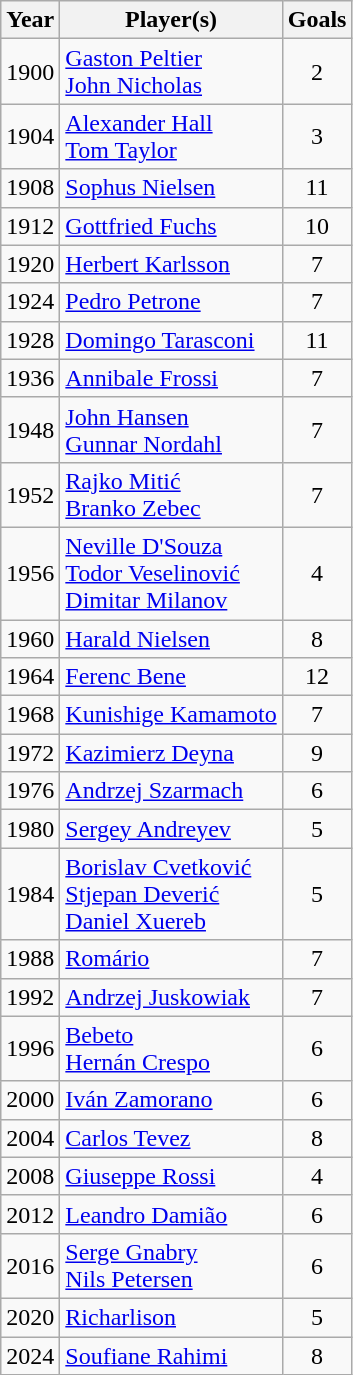<table class="wikitable sortable">
<tr>
<th>Year</th>
<th>Player(s)</th>
<th>Goals</th>
</tr>
<tr>
<td>1900</td>
<td> <a href='#'>Gaston Peltier</a> <br>  <a href='#'>John Nicholas</a></td>
<td align=center>2</td>
</tr>
<tr>
<td>1904</td>
<td> <a href='#'>Alexander Hall</a> <br>  <a href='#'>Tom Taylor</a></td>
<td align=center>3</td>
</tr>
<tr>
<td>1908</td>
<td> <a href='#'>Sophus Nielsen</a></td>
<td align=center>11</td>
</tr>
<tr>
<td>1912</td>
<td> <a href='#'>Gottfried Fuchs</a></td>
<td align=center>10</td>
</tr>
<tr>
<td>1920</td>
<td> <a href='#'>Herbert Karlsson</a></td>
<td align=center>7</td>
</tr>
<tr>
<td>1924</td>
<td> <a href='#'>Pedro Petrone</a></td>
<td align=center>7</td>
</tr>
<tr>
<td>1928</td>
<td> <a href='#'>Domingo Tarasconi</a></td>
<td align=center>11</td>
</tr>
<tr>
<td>1936</td>
<td> <a href='#'>Annibale Frossi</a></td>
<td align=center>7</td>
</tr>
<tr>
<td>1948</td>
<td> <a href='#'>John Hansen</a> <br>  <a href='#'>Gunnar Nordahl</a></td>
<td align=center>7</td>
</tr>
<tr>
<td>1952</td>
<td> <a href='#'>Rajko Mitić</a> <br>  <a href='#'>Branko Zebec</a></td>
<td align=center>7</td>
</tr>
<tr>
<td>1956</td>
<td> <a href='#'>Neville D'Souza</a> <br>  <a href='#'>Todor Veselinović</a> <br>  <a href='#'>Dimitar Milanov</a></td>
<td align=center>4</td>
</tr>
<tr>
<td>1960</td>
<td> <a href='#'>Harald Nielsen</a></td>
<td align=center>8</td>
</tr>
<tr>
<td>1964</td>
<td> <a href='#'>Ferenc Bene</a></td>
<td align=center>12</td>
</tr>
<tr>
<td>1968</td>
<td> <a href='#'>Kunishige Kamamoto</a></td>
<td align=center>7</td>
</tr>
<tr>
<td>1972</td>
<td> <a href='#'>Kazimierz Deyna</a></td>
<td align=center>9</td>
</tr>
<tr>
<td>1976</td>
<td> <a href='#'>Andrzej Szarmach</a></td>
<td align=center>6</td>
</tr>
<tr>
<td>1980</td>
<td> <a href='#'>Sergey Andreyev</a></td>
<td align=center>5</td>
</tr>
<tr>
<td>1984</td>
<td> <a href='#'>Borislav Cvetković</a> <br>  <a href='#'>Stjepan Deverić</a> <br>  <a href='#'>Daniel Xuereb</a></td>
<td align=center>5</td>
</tr>
<tr>
<td>1988</td>
<td> <a href='#'>Romário</a></td>
<td align=center>7</td>
</tr>
<tr>
<td>1992</td>
<td> <a href='#'>Andrzej Juskowiak</a></td>
<td align=center>7</td>
</tr>
<tr>
<td>1996</td>
<td> <a href='#'>Bebeto</a> <br>  <a href='#'>Hernán Crespo</a></td>
<td align=center>6</td>
</tr>
<tr>
<td>2000</td>
<td> <a href='#'>Iván Zamorano</a></td>
<td align=center>6</td>
</tr>
<tr>
<td>2004</td>
<td> <a href='#'>Carlos Tevez</a></td>
<td align=center>8</td>
</tr>
<tr>
<td>2008</td>
<td> <a href='#'>Giuseppe Rossi</a></td>
<td align=center>4</td>
</tr>
<tr>
<td>2012</td>
<td> <a href='#'>Leandro Damião</a></td>
<td align=center>6</td>
</tr>
<tr>
<td>2016</td>
<td> <a href='#'>Serge Gnabry</a><br> <a href='#'>Nils Petersen</a></td>
<td align=center>6</td>
</tr>
<tr>
<td>2020</td>
<td> <a href='#'>Richarlison</a></td>
<td align=center>5</td>
</tr>
<tr>
<td>2024</td>
<td> <a href='#'>Soufiane Rahimi</a></td>
<td align=center>8</td>
</tr>
</table>
